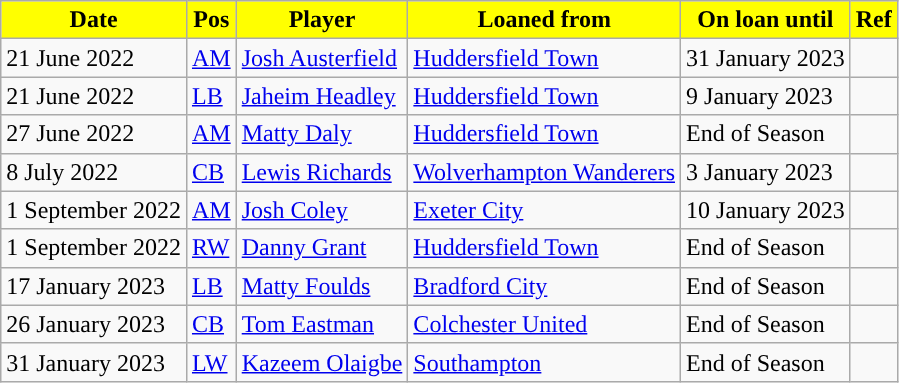<table class="wikitable plainrowheaders sortable">
<tr>
<th style="background:#FFFF00; color:#000000; ">Date</th>
<th style="background:#FFFF00; color:#000000; ">Pos</th>
<th style="background:#FFFF00; color:#000000; ">Player</th>
<th style="background:#FFFF00; color:#000000; ">Loaned from</th>
<th style="background:#FFFF00; color:#000000; ">On loan until</th>
<th style="background:#FFFF00; color:#000000; ">Ref</th>
</tr>
<tr>
<td>21 June 2022</td>
<td><a href='#'>AM</a></td>
<td> <a href='#'>Josh Austerfield</a></td>
<td> <a href='#'>Huddersfield Town</a></td>
<td>31 January 2023</td>
<td></td>
</tr>
<tr>
<td>21 June 2022</td>
<td><a href='#'>LB</a></td>
<td> <a href='#'>Jaheim Headley</a></td>
<td> <a href='#'>Huddersfield Town</a></td>
<td>9 January 2023</td>
<td></td>
</tr>
<tr>
<td>27 June 2022</td>
<td><a href='#'>AM</a></td>
<td> <a href='#'>Matty Daly</a></td>
<td> <a href='#'>Huddersfield Town</a></td>
<td>End of Season</td>
<td></td>
</tr>
<tr>
<td>8 July 2022</td>
<td><a href='#'>CB</a></td>
<td> <a href='#'>Lewis Richards</a></td>
<td> <a href='#'>Wolverhampton Wanderers</a></td>
<td>3 January 2023</td>
<td></td>
</tr>
<tr>
<td>1 September 2022</td>
<td><a href='#'>AM</a></td>
<td> <a href='#'>Josh Coley</a></td>
<td> <a href='#'>Exeter City</a></td>
<td>10 January 2023</td>
<td></td>
</tr>
<tr>
<td>1 September 2022</td>
<td><a href='#'>RW</a></td>
<td> <a href='#'>Danny Grant</a></td>
<td> <a href='#'>Huddersfield Town</a></td>
<td>End of Season</td>
<td></td>
</tr>
<tr>
<td>17 January 2023</td>
<td><a href='#'>LB</a></td>
<td> <a href='#'>Matty Foulds</a></td>
<td> <a href='#'>Bradford City</a></td>
<td>End of Season</td>
<td></td>
</tr>
<tr>
<td>26 January 2023</td>
<td><a href='#'>CB</a></td>
<td> <a href='#'>Tom Eastman</a></td>
<td> <a href='#'>Colchester United</a></td>
<td>End of Season</td>
<td></td>
</tr>
<tr>
<td>31 January 2023</td>
<td><a href='#'>LW</a></td>
<td> <a href='#'>Kazeem Olaigbe</a></td>
<td> <a href='#'>Southampton</a></td>
<td>End of Season</td>
<td></td>
</tr>
</table>
